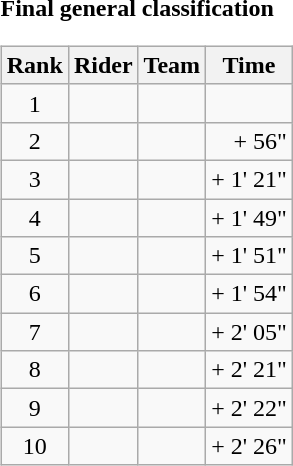<table>
<tr>
<td><strong>Final general classification</strong><br><table class="wikitable">
<tr>
<th scope="col">Rank</th>
<th scope="col">Rider</th>
<th scope="col">Team</th>
<th scope="col">Time</th>
</tr>
<tr>
<td style="text-align:center;">1</td>
<td></td>
<td></td>
<td style="text-align:right;"></td>
</tr>
<tr>
<td style="text-align:center;">2</td>
<td></td>
<td></td>
<td style="text-align:right;">+ 56"</td>
</tr>
<tr>
<td style="text-align:center;">3</td>
<td></td>
<td></td>
<td style="text-align:right;">+ 1' 21"</td>
</tr>
<tr>
<td style="text-align:center;">4</td>
<td></td>
<td></td>
<td style="text-align:right;">+ 1' 49"</td>
</tr>
<tr>
<td style="text-align:center;">5</td>
<td></td>
<td></td>
<td style="text-align:right;">+ 1' 51"</td>
</tr>
<tr>
<td style="text-align:center;">6</td>
<td></td>
<td></td>
<td style="text-align:right;">+ 1' 54"</td>
</tr>
<tr>
<td style="text-align:center;">7</td>
<td></td>
<td></td>
<td style="text-align:right;">+ 2' 05"</td>
</tr>
<tr>
<td style="text-align:center;">8</td>
<td></td>
<td></td>
<td style="text-align:right;">+ 2' 21"</td>
</tr>
<tr>
<td style="text-align:center;">9</td>
<td></td>
<td></td>
<td style="text-align:right;">+ 2' 22"</td>
</tr>
<tr>
<td style="text-align:center;">10</td>
<td></td>
<td></td>
<td style="text-align:right;">+ 2' 26"</td>
</tr>
</table>
</td>
</tr>
</table>
